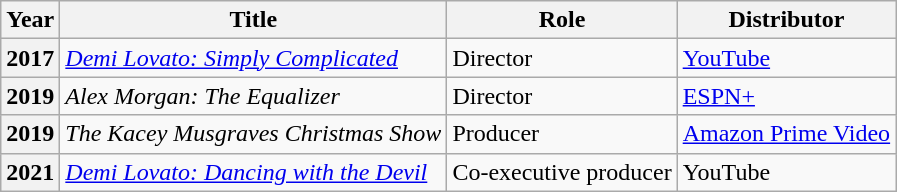<table class="wikitable plainrowheaders">
<tr>
<th scope="col">Year</th>
<th scope="col">Title</th>
<th scope="col">Role</th>
<th scope="col">Distributor</th>
</tr>
<tr>
<th scope="row">2017</th>
<td><em><a href='#'>Demi Lovato: Simply Complicated</a></em></td>
<td>Director</td>
<td><a href='#'>YouTube</a></td>
</tr>
<tr>
<th scope="row">2019</th>
<td><em>Alex Morgan: The Equalizer</em></td>
<td>Director</td>
<td><a href='#'>ESPN+</a></td>
</tr>
<tr>
<th scope="row">2019</th>
<td><em>The Kacey Musgraves Christmas Show</em></td>
<td>Producer</td>
<td><a href='#'>Amazon Prime Video</a></td>
</tr>
<tr>
<th scope="row">2021</th>
<td><em><a href='#'>Demi Lovato: Dancing with the Devil</a></em></td>
<td>Co-executive producer</td>
<td>YouTube</td>
</tr>
</table>
